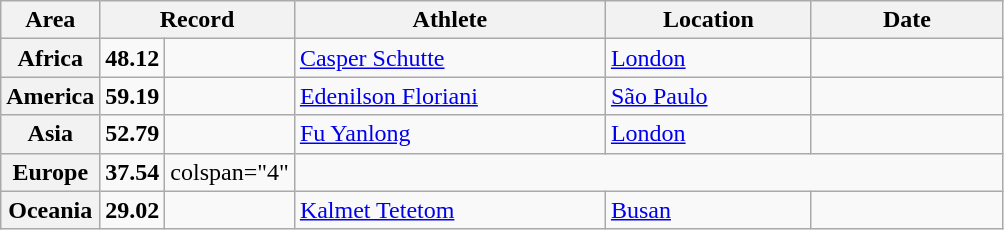<table class="wikitable">
<tr>
<th width="45">Area</th>
<th width="80" colspan="2">Record</th>
<th width="200">Athlete</th>
<th width="130">Location</th>
<th width="120">Date</th>
</tr>
<tr>
<th>Africa</th>
<td align="center"><strong>48.12</strong></td>
<td align="center"></td>
<td> <a href='#'>Casper Schutte</a></td>
<td> <a href='#'>London</a></td>
<td align="right"></td>
</tr>
<tr>
<th>America</th>
<td align="center"><strong>59.19</strong></td>
<td align="center"><strong></strong></td>
<td> <a href='#'>Edenilson Floriani</a></td>
<td> <a href='#'>São Paulo</a></td>
<td align="right"></td>
</tr>
<tr>
<th>Asia</th>
<td align="center"><strong>52.79</strong></td>
<td align="center"></td>
<td> <a href='#'>Fu Yanlong</a></td>
<td> <a href='#'>London</a></td>
<td align="right"></td>
</tr>
<tr>
<th>Europe</th>
<td align="center"><strong>37.54</strong></td>
<td>colspan="4" </td>
</tr>
<tr>
<th>Oceania</th>
<td align="center"><strong>29.02</strong></td>
<td align="center"></td>
<td> <a href='#'>Kalmet Tetetom</a></td>
<td> <a href='#'>Busan</a></td>
<td align="right"></td>
</tr>
</table>
